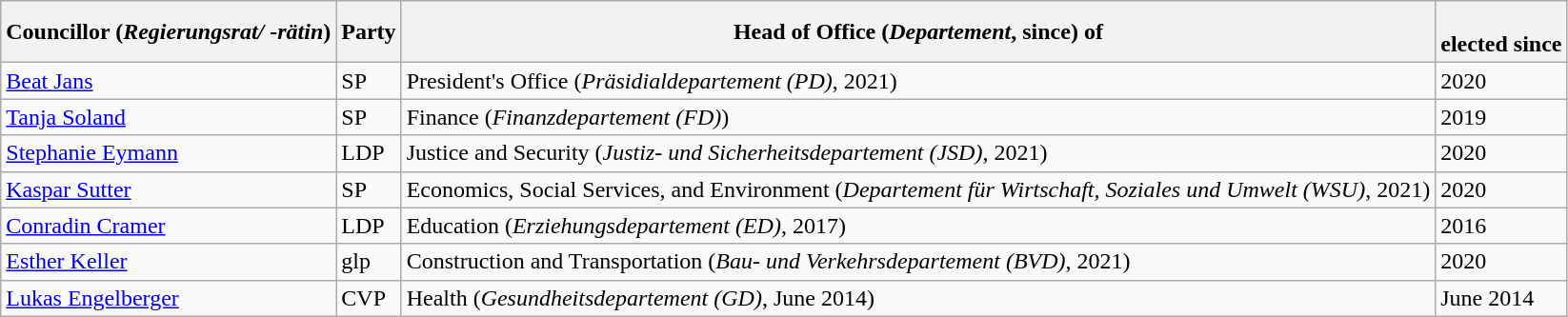<table class="wikitable">
<tr>
<th>Councillor (<em>Regierungsrat/ -rätin</em>)</th>
<th>Party</th>
<th>Head of Office (<em>Departement</em>, since) of</th>
<th><br>elected since</th>
</tr>
<tr>
<td><a href='#'>Beat Jans</a></td>
<td> SP</td>
<td>President's Office (<em>Präsidialdepartement (PD)</em>, 2021)</td>
<td>2020</td>
</tr>
<tr>
<td><a href='#'>Tanja Soland</a></td>
<td> SP</td>
<td>Finance (<em>Finanzdepartement (FD)</em>)</td>
<td>2019</td>
</tr>
<tr>
<td><a href='#'>Stephanie Eymann</a></td>
<td> LDP</td>
<td>Justice and Security (<em>Justiz- und Sicherheitsdepartement (JSD)</em>, 2021)</td>
<td>2020</td>
</tr>
<tr>
<td><a href='#'>Kaspar Sutter</a></td>
<td> SP</td>
<td>Economics, Social Services, and Environment (<em>Departement für Wirtschaft, Soziales und Umwelt (WSU)</em>, 2021)</td>
<td>2020</td>
</tr>
<tr>
<td><a href='#'>Conradin Cramer</a></td>
<td> LDP</td>
<td>Education (<em>Erziehungsdepartement (ED)</em>, 2017)</td>
<td>2016</td>
</tr>
<tr>
<td><a href='#'>Esther Keller</a></td>
<td> glp</td>
<td>Construction and Transportation (<em>Bau- und Verkehrsdepartement (BVD)</em>, 2021)</td>
<td>2020</td>
</tr>
<tr>
<td><a href='#'>Lukas Engelberger</a></td>
<td> CVP</td>
<td>Health (<em>Gesundheitsdepartement (GD)</em>, June 2014)</td>
<td>June 2014</td>
</tr>
</table>
